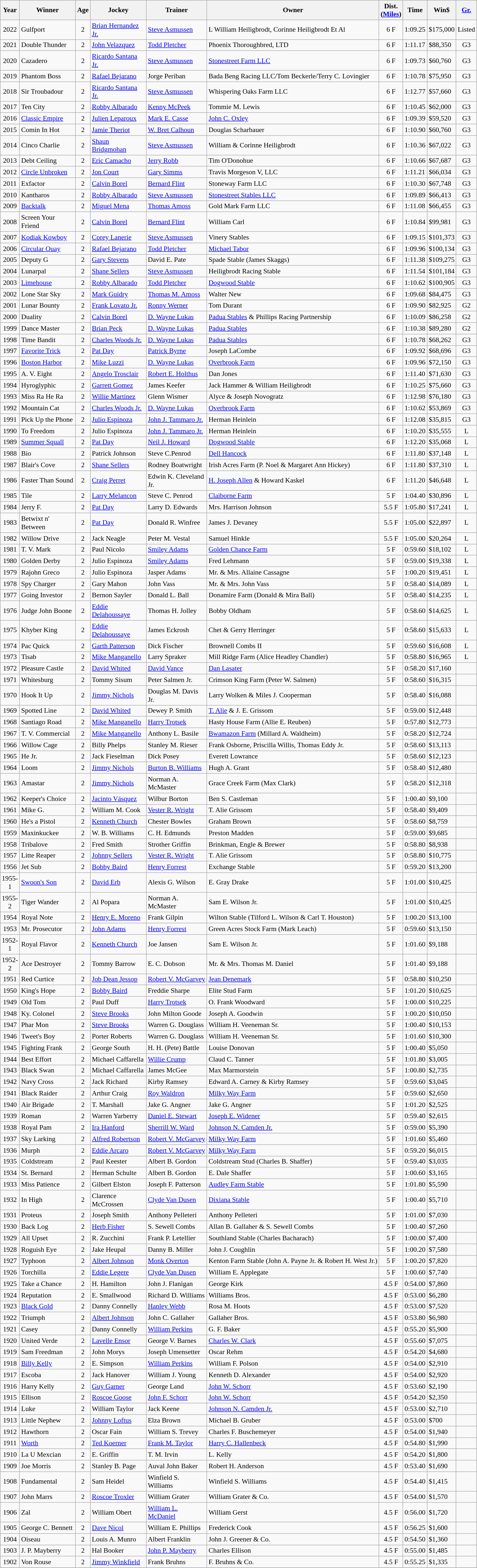<table class="wikitable sortable" style="font-size:90%">
<tr>
<th style="width:30px">Year<br></th>
<th style="width:110px">Winner<br></th>
<th style="width:20px">Age<br></th>
<th style="width:110px">Jockey<br></th>
<th style="width:120px">Trainer<br></th>
<th>Owner<br></th>
<th style="width:25px">Dist.<br> <span>(<a href='#'>Miles</a>)</span></th>
<th style="width:25px">Time<br></th>
<th style="width:25px">Win$<br></th>
<th style="width:25px"><a href='#'>Gr.</a></th>
</tr>
<tr>
<td align="center">2022</td>
<td>Gulfport</td>
<td align="center">2</td>
<td><a href='#'>Brian Hernandez Jr.</a></td>
<td><a href='#'>Steve Asmussen</a></td>
<td>L William Heiligbrodt, Corinne Heiligbrodt Et Al</td>
<td align="center">6 F</td>
<td>1:09.25</td>
<td>$175,000</td>
<td align="center">Listed</td>
</tr>
<tr>
<td align="center">2021</td>
<td>Double Thunder</td>
<td align="center">2</td>
<td><a href='#'>John Velazquez</a></td>
<td><a href='#'>Todd Pletcher</a></td>
<td>Phoenix Thoroughbred, LTD</td>
<td align="center">6 F</td>
<td>1:11.17</td>
<td>$88,350</td>
<td align="center">G3</td>
</tr>
<tr>
<td align="center">2020</td>
<td>Cazadero</td>
<td align="center">2</td>
<td><a href='#'>Ricardo Santana Jr.</a></td>
<td><a href='#'>Steve Asmussen</a></td>
<td><a href='#'>Stonestreet Farm LLC</a></td>
<td align="center">6 F</td>
<td>1:09.73</td>
<td>$60,760</td>
<td align="center">G3</td>
</tr>
<tr>
<td align=center>2019</td>
<td>Phantom Boss</td>
<td align=center>2</td>
<td><a href='#'>Rafael Bejarano</a></td>
<td>Jorge Periban</td>
<td>Bada Beng Racing LLC/Tom Beckerle/Terry C. Lovingier</td>
<td align=center>6 F</td>
<td>1:10.78</td>
<td>$75,950</td>
<td align=center>G3</td>
</tr>
<tr>
<td align=center>2018</td>
<td>Sir Troubadour</td>
<td align=center>2</td>
<td><a href='#'>Ricardo Santana Jr.</a></td>
<td><a href='#'>Steve Asmussen</a></td>
<td>Whispering Oaks Farm LLC</td>
<td align=center>6 F</td>
<td>1:12.77</td>
<td>$57,660</td>
<td align=center>G3</td>
</tr>
<tr>
<td align=center>2017</td>
<td>Ten City</td>
<td align=center>2</td>
<td><a href='#'>Robby Albarado</a></td>
<td><a href='#'>Kenny McPeek</a></td>
<td>Tommie M. Lewis</td>
<td align=center>6 F</td>
<td>1:10.45</td>
<td>$62,000</td>
<td align=center>G3</td>
</tr>
<tr>
<td align=center>2016</td>
<td><a href='#'>Classic Empire</a></td>
<td align=center>2</td>
<td><a href='#'>Julien Leparoux</a></td>
<td><a href='#'>Mark E. Casse</a></td>
<td><a href='#'>John C. Oxley</a></td>
<td align=center>6 F</td>
<td>1:09.39</td>
<td>$59,520</td>
<td align=center>G3</td>
</tr>
<tr>
<td align=center>2015</td>
<td>Comin In Hot</td>
<td align=center>2</td>
<td><a href='#'>Jamie Theriot</a></td>
<td><a href='#'>W. Bret Calhoun</a></td>
<td>Douglas Scharbauer</td>
<td align=center>6 F</td>
<td>1:10.90</td>
<td>$60,760</td>
<td align=center>G3</td>
</tr>
<tr>
<td align=center>2014</td>
<td>Cinco Charlie</td>
<td align=center>2</td>
<td><a href='#'>Shaun Bridgmohan</a></td>
<td><a href='#'>Steve Asmussen</a></td>
<td>William & Corinne Heiligbrodt</td>
<td align=center>6 F</td>
<td>1:10.36</td>
<td>$67,022</td>
<td align=center>G3</td>
</tr>
<tr>
<td align=center>2013</td>
<td>Debt Ceiling</td>
<td align=center>2</td>
<td><a href='#'>Eric Camacho</a></td>
<td><a href='#'>Jerry Robb</a></td>
<td>Tim O'Donohue</td>
<td align=center>6 F</td>
<td>1:10.66</td>
<td>$67,687</td>
<td align=center>G3</td>
</tr>
<tr>
<td align=center>2012</td>
<td><a href='#'>Circle Unbroken</a></td>
<td align=center>2</td>
<td><a href='#'>Jon Court</a></td>
<td><a href='#'>Gary Simms</a></td>
<td>Travis Morgeson V, LLC</td>
<td align=center>6 F</td>
<td>1:11.21</td>
<td>$66,034</td>
<td align=center>G3</td>
</tr>
<tr>
<td align=center>2011</td>
<td>Exfactor</td>
<td align=center>2</td>
<td><a href='#'>Calvin Borel</a></td>
<td><a href='#'>Bernard Flint</a></td>
<td>Stoneway Farm LLC</td>
<td align=center>6 F</td>
<td>1:10.30</td>
<td>$67,748</td>
<td align=center>G3</td>
</tr>
<tr>
<td align=center>2010</td>
<td>Kantharos</td>
<td align=center>2</td>
<td><a href='#'>Robby Albarado</a></td>
<td><a href='#'>Steve Asmussen</a></td>
<td><a href='#'>Stonestreet Stables LLC</a></td>
<td align=center>6 F</td>
<td>1:09.89</td>
<td>$66,413</td>
<td align=center>G3</td>
</tr>
<tr>
<td align=center>2009</td>
<td><a href='#'>Backtalk</a></td>
<td align=center>2</td>
<td><a href='#'>Miguel Mena</a></td>
<td><a href='#'>Thomas Amoss</a></td>
<td>Gold Mark Farm LLC</td>
<td align=center>6 F</td>
<td>1:11.08</td>
<td>$66,455</td>
<td align=center>G3</td>
</tr>
<tr>
<td align=center>2008</td>
<td>Screen Your Friend</td>
<td align=center>2</td>
<td><a href='#'>Calvin Borel</a></td>
<td><a href='#'>Bernard Flint</a></td>
<td>William Carl</td>
<td align=center>6 F</td>
<td>1:10.84</td>
<td>$99,981</td>
<td align=center>G3</td>
</tr>
<tr>
<td align=center>2007</td>
<td><a href='#'>Kodiak Kowboy</a></td>
<td align=center>2</td>
<td><a href='#'>Corey Lanerie</a></td>
<td><a href='#'>Steve Asmussen</a></td>
<td>Vinery Stables</td>
<td align=center>6 F</td>
<td>1:09.15</td>
<td>$101,373</td>
<td align=center>G3</td>
</tr>
<tr>
<td align=center>2006</td>
<td><a href='#'>Circular Quay</a></td>
<td align=center>2</td>
<td><a href='#'>Rafael Bejarano</a></td>
<td><a href='#'>Todd Pletcher</a></td>
<td><a href='#'>Michael Tabor</a></td>
<td align=center>6 F</td>
<td>1:09.96</td>
<td>$100,134</td>
<td align=center>G3</td>
</tr>
<tr>
<td align=center>2005</td>
<td>Deputy G</td>
<td align=center>2</td>
<td><a href='#'>Gary Stevens</a></td>
<td>David E. Pate</td>
<td>Spade Stable (James Skaggs)</td>
<td align=center>6 F</td>
<td>1:11.38</td>
<td>$109,275</td>
<td align=center>G3</td>
</tr>
<tr>
<td align=center>2004</td>
<td>Lunarpal</td>
<td align=center>2</td>
<td><a href='#'>Shane Sellers</a></td>
<td><a href='#'>Steve Asmussen</a></td>
<td>Heiligbrodt Racing Stable</td>
<td align=center>6 F</td>
<td>1:11.54</td>
<td>$101,184</td>
<td align=center>G3</td>
</tr>
<tr>
<td align=center>2003</td>
<td><a href='#'>Limehouse</a></td>
<td align=center>2</td>
<td><a href='#'>Robby Albarado</a></td>
<td><a href='#'>Todd Pletcher</a></td>
<td><a href='#'>Dogwood Stable</a></td>
<td align=center>6 F</td>
<td>1:10.62</td>
<td>$100,905</td>
<td align=center>G3</td>
</tr>
<tr>
<td align=center>2002</td>
<td>Lone Star Sky</td>
<td align=center>2</td>
<td><a href='#'>Mark Guidry</a></td>
<td><a href='#'>Thomas M. Amoss</a></td>
<td>Walter New</td>
<td align=center>6 F</td>
<td>1:09.68</td>
<td>$84,475</td>
<td align=center>G3</td>
</tr>
<tr>
<td align=center>2001</td>
<td>Lunar Bounty</td>
<td align=center>2</td>
<td><a href='#'>Frank Lovato Jr.</a></td>
<td><a href='#'>Ronny Werner</a></td>
<td>Tom Durant</td>
<td align=center>6 F</td>
<td>1:09.90</td>
<td>$82,925</td>
<td align=center>G2</td>
</tr>
<tr>
<td align=center>2000</td>
<td>Duality</td>
<td align=center>2</td>
<td><a href='#'>Calvin Borel</a></td>
<td><a href='#'>D. Wayne Lukas</a></td>
<td><a href='#'>Padua Stables</a> & Phillips Racing Partnership</td>
<td align=center>6 F</td>
<td>1:10.09</td>
<td>$86,258</td>
<td align=center>G2</td>
</tr>
<tr>
<td align=center>1999</td>
<td>Dance Master</td>
<td align=center>2</td>
<td><a href='#'>Brian Peck</a></td>
<td><a href='#'>D. Wayne Lukas</a></td>
<td><a href='#'>Padua Stables</a></td>
<td align=center>6 F</td>
<td>1:10.38</td>
<td>$89,280</td>
<td align=center>G2</td>
</tr>
<tr>
<td align=center>1998</td>
<td>Time Bandit</td>
<td align=center>2</td>
<td><a href='#'>Charles Woods Jr.</a></td>
<td><a href='#'>D. Wayne Lukas</a></td>
<td><a href='#'>Padua Stables</a></td>
<td align=center>6 F</td>
<td>1:10.78</td>
<td>$68,262</td>
<td align=center>G3</td>
</tr>
<tr>
<td align=center>1997</td>
<td><a href='#'>Favorite Trick</a></td>
<td align=center>2</td>
<td><a href='#'>Pat Day</a></td>
<td><a href='#'>Patrick Byrne</a></td>
<td>Joseph LaCombe</td>
<td align=center>6 F</td>
<td>1:09.92</td>
<td>$68,696</td>
<td align=center>G3</td>
</tr>
<tr>
<td align=center>1996</td>
<td><a href='#'>Boston Harbor</a></td>
<td align=center>2</td>
<td><a href='#'>Mike Luzzi</a></td>
<td><a href='#'>D. Wayne Lukas</a></td>
<td><a href='#'>Overbrook Farm</a></td>
<td align=center>6 F</td>
<td>1:09.96</td>
<td>$72,150</td>
<td align=center>G3</td>
</tr>
<tr>
<td align=center>1995</td>
<td>A. V. Eight</td>
<td align=center>2</td>
<td><a href='#'>Angelo Trosclair</a></td>
<td><a href='#'>Robert E. Holthus</a></td>
<td>Dan Jones</td>
<td align=center>6 F</td>
<td>1:11.40</td>
<td>$71,630</td>
<td align=center>G3</td>
</tr>
<tr>
<td align=center>1994</td>
<td>Hyroglyphic</td>
<td align=center>2</td>
<td><a href='#'>Garrett Gomez</a></td>
<td>James Keefer</td>
<td>Jack Hammer & William Heiligbrodt</td>
<td align=center>6 F</td>
<td>1:10.25</td>
<td>$75,660</td>
<td align=center>G3</td>
</tr>
<tr>
<td align=center>1993</td>
<td>Miss Ra He Ra</td>
<td align=center>2</td>
<td><a href='#'>Willie Martinez</a></td>
<td>Glenn Wismer</td>
<td>Alyce & Joseph Novogratz</td>
<td align=center>6 F</td>
<td>1:12.98</td>
<td>$76,180</td>
<td align=center>G3</td>
</tr>
<tr>
<td align=center>1992</td>
<td>Mountain Cat</td>
<td align=center>2</td>
<td><a href='#'>Charles Woods Jr.</a></td>
<td><a href='#'>D. Wayne Lukas</a></td>
<td><a href='#'>Overbrook Farm</a></td>
<td align=center>6 F</td>
<td>1:10.62</td>
<td>$53,869</td>
<td align=center>G3</td>
</tr>
<tr>
<td align=center>1991</td>
<td>Pick Up the Phone</td>
<td align=center>2</td>
<td><a href='#'>Julio Espinoza</a></td>
<td><a href='#'>John J. Tammaro Jr.</a></td>
<td>Herman Heinlein</td>
<td align=center>6 F</td>
<td>1:12.08</td>
<td>$35,815</td>
<td align=center>G3</td>
</tr>
<tr>
<td align=center>1990</td>
<td>To Freedom</td>
<td align=center>2</td>
<td>Julio Espinoza</td>
<td><a href='#'>John J. Tammaro Jr.</a></td>
<td>Herman Heinlein</td>
<td align=center>6 F</td>
<td>1:10.20</td>
<td>$35,555</td>
<td align=center>L</td>
</tr>
<tr>
<td align=center>1989</td>
<td><a href='#'>Summer Squall</a></td>
<td align=center>2</td>
<td><a href='#'>Pat Day</a></td>
<td><a href='#'>Neil J. Howard</a></td>
<td><a href='#'>Dogwood Stable</a></td>
<td align=center>6 F</td>
<td>1:12.20</td>
<td>$35,068</td>
<td align=center>L</td>
</tr>
<tr>
<td align=center>1988</td>
<td>Bio</td>
<td align=center>2</td>
<td>Patrick Johnson</td>
<td>Steve C.Penrod</td>
<td><a href='#'>Dell Hancock</a></td>
<td align=center>6 F</td>
<td>1:11.80</td>
<td>$37,148</td>
<td align=center>L</td>
</tr>
<tr>
<td align=center>1987</td>
<td>Blair's Cove</td>
<td align=center>2</td>
<td><a href='#'>Shane Sellers</a></td>
<td>Rodney Boatwright</td>
<td>Irish Acres Farm (P. Noel & Margaret Ann Hickey)</td>
<td align=center>6 F</td>
<td>1:11.80</td>
<td>$37,310</td>
<td align=center>L</td>
</tr>
<tr>
<td align=center>1986</td>
<td>Faster Than Sound</td>
<td align=center>2</td>
<td><a href='#'>Craig Perret</a></td>
<td>Edwin K. Cleveland Jr.</td>
<td><a href='#'>H. Joseph Allen</a> & Howard Kaskel</td>
<td align=center>6 F</td>
<td>1:11.20</td>
<td>$46,648</td>
<td align=center>L</td>
</tr>
<tr>
<td align=center>1985</td>
<td>Tile</td>
<td align=center>2</td>
<td><a href='#'>Larry Melancon</a></td>
<td>Steve C. Penrod</td>
<td><a href='#'>Claiborne Farm</a></td>
<td align=center>5 F</td>
<td>1:04.40</td>
<td>$30,896</td>
<td align=center>L</td>
</tr>
<tr>
<td align=center>1984</td>
<td>Jerry F.</td>
<td align=center>2</td>
<td><a href='#'>Pat Day</a></td>
<td>Larry D. Edwards</td>
<td>Mrs. Harrison Johnson</td>
<td align=center>5.5 F</td>
<td>1:05.80</td>
<td>$17,241</td>
<td align=center>L</td>
</tr>
<tr>
<td align=center>1983</td>
<td>Betwixt n' Between</td>
<td align=center>2</td>
<td><a href='#'>Pat Day</a></td>
<td>Donald R. Winfree</td>
<td>James J. Devaney</td>
<td align=center>5.5 F</td>
<td>1:05.00</td>
<td>$22,897</td>
<td align=center>L</td>
</tr>
<tr>
<td align=center>1982</td>
<td>Willow Drive</td>
<td align=center>2</td>
<td>Jack Neagle</td>
<td>Peter M. Vestal</td>
<td>Samuel Hinkle</td>
<td align=center>5.5 F</td>
<td>1:05.00</td>
<td>$20,264</td>
<td align=center>L</td>
</tr>
<tr>
<td align=center>1981</td>
<td>T. V. Mark</td>
<td align=center>2</td>
<td>Paul Nicolo</td>
<td><a href='#'>Smiley Adams</a></td>
<td><a href='#'>Golden Chance Farm</a></td>
<td align=center>5 F</td>
<td align=center>0:59.60</td>
<td>$18,102</td>
<td align=center>L</td>
</tr>
<tr>
<td align=center>1980</td>
<td>Golden Derby</td>
<td align=center>2</td>
<td>Julio Espinoza</td>
<td><a href='#'>Smiley Adams</a></td>
<td>Fred Lehmann</td>
<td align=center>5 F</td>
<td align=center>0:59.00</td>
<td>$19,338</td>
<td align=center>L</td>
</tr>
<tr>
<td align=center>1979</td>
<td>Rajohn Greco</td>
<td align=center>2</td>
<td>Julio Espinoza</td>
<td>Jasper Adams</td>
<td>Mr. & Mrs. Allaine Cassagne</td>
<td align=center>5 F</td>
<td>1:00.20</td>
<td>$19,451</td>
<td align=center>L</td>
</tr>
<tr>
<td align=center>1978</td>
<td>Spy Charger</td>
<td align=center>2</td>
<td>Gary Mahon</td>
<td>John Vass</td>
<td>Mr. & Mrs. John Vass</td>
<td align=center>5 F</td>
<td align=center>0:58.40</td>
<td>$14,089</td>
<td align=center>L</td>
</tr>
<tr>
<td align=center>1977</td>
<td>Going Investor</td>
<td align=center>2</td>
<td>Bernon Sayler</td>
<td>Donald L. Ball</td>
<td>Donamire Farm (Donald & Mira Ball)</td>
<td align=center>5 F</td>
<td align=center>0:58.40</td>
<td>$14,235</td>
<td align=center>L</td>
</tr>
<tr>
<td align=center>1976</td>
<td>Judge John Boone</td>
<td align=center>2</td>
<td><a href='#'>Eddie Delahoussaye</a></td>
<td>Thomas H. Jolley</td>
<td>Bobby Oldham</td>
<td align=center>5 F</td>
<td align=center>0:58.60</td>
<td>$14,625</td>
<td align=center>L</td>
</tr>
<tr>
<td align=center>1975</td>
<td>Khyber King</td>
<td align=center>2</td>
<td><a href='#'>Eddie Delahoussaye</a></td>
<td>James Eckrosh</td>
<td>Chet & Gerry Herringer</td>
<td align=center>5 F</td>
<td align=center>0:58.60</td>
<td>$15,633</td>
<td align=center>L</td>
</tr>
<tr>
<td align=center>1974</td>
<td>Pac Quick</td>
<td align=center>2</td>
<td><a href='#'>Garth Patterson</a></td>
<td>Dick Fischer</td>
<td>Brownell Combs II</td>
<td align=center>5 F</td>
<td align=center>0:59.60</td>
<td>$16,608</td>
<td align=center>L</td>
</tr>
<tr>
<td align=center>1973</td>
<td>Tisab</td>
<td align=center>2</td>
<td><a href='#'>Mike Manganello</a></td>
<td>Larry Spraker</td>
<td>Mill Ridge Farm (Alice Headley Chandler)</td>
<td align=center>5 F</td>
<td align=center>0:58.80</td>
<td>$16,965</td>
<td align=center>L</td>
</tr>
<tr>
<td align=center>1972</td>
<td>Pleasure Castle</td>
<td align=center>2</td>
<td><a href='#'>David Whited</a></td>
<td><a href='#'>David Vance</a></td>
<td><a href='#'>Dan Lasater</a></td>
<td align=center>5 F</td>
<td align=center>0:58.20</td>
<td>$17,160</td>
<td></td>
</tr>
<tr>
<td align=center>1971</td>
<td>Whitesburg</td>
<td align=center>2</td>
<td>Tommy Sisum</td>
<td>Peter Salmen Jr.</td>
<td>Crimson King Farm (Peter W. Salmen)</td>
<td align=center>5 F</td>
<td align=center>0:58.60</td>
<td>$16,315</td>
<td></td>
</tr>
<tr>
<td align=center>1970</td>
<td>Hook It Up</td>
<td align=center>2</td>
<td><a href='#'>Jimmy Nichols</a></td>
<td>Douglas M. Davis Jr.</td>
<td>Larry Wolken & Miles J. Cooperman</td>
<td align=center>5 F</td>
<td align=center>0:58.40</td>
<td>$16,088</td>
<td></td>
</tr>
<tr>
<td align=center>1969</td>
<td>Spotted Line</td>
<td align=center>2</td>
<td><a href='#'>David Whited</a></td>
<td>Dewey P. Smith</td>
<td><a href='#'>T. Alie</a> & J. E. Grissom</td>
<td align=center>5 F</td>
<td align=center>0:59.00</td>
<td>$12,448</td>
<td></td>
</tr>
<tr>
<td align=center>1968</td>
<td>Santiago Road</td>
<td align=center>2</td>
<td><a href='#'>Mike Manganello</a></td>
<td><a href='#'>Harry Trotsek</a></td>
<td>Hasty House Farm (Allie E. Reuben)</td>
<td align=center>5 F</td>
<td align=center>0:57.80</td>
<td>$12,773</td>
<td></td>
</tr>
<tr>
<td align=center>1967</td>
<td>T. V. Commercial</td>
<td align=center>2</td>
<td><a href='#'>Mike Manganello</a></td>
<td>Anthony L. Basile</td>
<td><a href='#'>Bwamazon Farm</a> (Millard A. Waldheim)</td>
<td align=center>5 F</td>
<td align=center>0:58.20</td>
<td>$12,724</td>
<td></td>
</tr>
<tr>
<td align=center>1966</td>
<td>Willow Cage</td>
<td align=center>2</td>
<td>Billy Phelps</td>
<td>Stanley M. Rieser</td>
<td>Frank Osborne, Priscilla Willis, Thomas Eddy Jr.</td>
<td align=center>5 F</td>
<td align=center>0:58.60</td>
<td>$13,113</td>
<td></td>
</tr>
<tr>
<td align=center>1965</td>
<td>He Jr.</td>
<td align=center>2</td>
<td>Jack Fieselman</td>
<td>Dick Posey</td>
<td>Everett Lowrance</td>
<td align=center>5 F</td>
<td align=center>0:58.60</td>
<td>$12,123</td>
<td></td>
</tr>
<tr>
<td align=center>1964</td>
<td>Loom</td>
<td align=center>2</td>
<td><a href='#'>Jimmy Nichols</a></td>
<td><a href='#'>Burton B. Williams</a></td>
<td>Hugh A. Grant</td>
<td align=center>5 F</td>
<td align=center>0:58.40</td>
<td>$12,480</td>
<td></td>
</tr>
<tr>
<td align=center>1963</td>
<td>Amastar</td>
<td align=center>2</td>
<td><a href='#'>Jimmy Nichols</a></td>
<td>Norman A. McMaster</td>
<td>Grace Creek Farm (Max Clark)</td>
<td align=center>5 F</td>
<td align=center>0:58.20</td>
<td>$12,318</td>
<td></td>
</tr>
<tr>
<td align=center>1962</td>
<td>Keeper's Choice</td>
<td align=center>2</td>
<td><a href='#'>Jacinto Vásquez</a></td>
<td>Wilbur Borton</td>
<td>Ben S. Castleman</td>
<td align=center>5 F</td>
<td>1:00.40</td>
<td>$9,100</td>
<td></td>
</tr>
<tr>
<td align=center>1961</td>
<td>Mike G.</td>
<td align=center>2</td>
<td>William M. Cook</td>
<td><a href='#'>Vester R. Wright</a></td>
<td>T. Alie Grissom</td>
<td align=center>5 F</td>
<td align=center>0:58.40</td>
<td>$9,409</td>
<td></td>
</tr>
<tr>
<td align=center>1960</td>
<td>He's a Pistol</td>
<td align=center>2</td>
<td><a href='#'>Kenneth Church</a></td>
<td>Chester Bowles</td>
<td>Graham Brown</td>
<td align=center>5 F</td>
<td align=center>0:58.60</td>
<td>$8,759</td>
<td></td>
</tr>
<tr>
<td align=center>1959</td>
<td>Maxinkuckee</td>
<td align=center>2</td>
<td>W. B. Williams</td>
<td>C. H. Edmunds</td>
<td>Preston Madden</td>
<td align=center>5 F</td>
<td align=center>0:59.00</td>
<td>$9,685</td>
<td></td>
</tr>
<tr>
<td align=center>1958</td>
<td>Tribalove</td>
<td align=center>2</td>
<td>Fred Smith</td>
<td>Strother Griffin</td>
<td>Brinkman, Engle & Brewer</td>
<td align=center>5 F</td>
<td align=center>0:58.80</td>
<td>$8,938</td>
<td></td>
</tr>
<tr>
<td align=center>1957</td>
<td>Litte Reaper</td>
<td align=center>2</td>
<td><a href='#'>Johnny Sellers</a></td>
<td><a href='#'>Vester R. Wright</a></td>
<td>T. Alie Grissom</td>
<td align=center>5 F</td>
<td align=center>0:58.80</td>
<td>$10,775</td>
<td></td>
</tr>
<tr>
<td align=center>1956</td>
<td>Jet Sub</td>
<td align=center>2</td>
<td><a href='#'>Bobby Baird</a></td>
<td><a href='#'>Henry Forrest</a></td>
<td>Exchange Stable</td>
<td align=center>5 F</td>
<td align=center>0:59.20</td>
<td>$13,200</td>
<td></td>
</tr>
<tr>
<td align=center>1955-1</td>
<td><a href='#'>Swoon's Son</a></td>
<td align=center>2</td>
<td><a href='#'>David Erb</a></td>
<td>Alexis G. Wilson</td>
<td>E. Gray Drake</td>
<td align=center>5 F</td>
<td>1:01.00</td>
<td>$10,425</td>
<td></td>
</tr>
<tr>
<td align=center>1955-2</td>
<td>Tiger Wander</td>
<td align=center>2</td>
<td>Al Popara</td>
<td>Norman A. McMaster</td>
<td>Sam E. Wilson Jr.</td>
<td align=center>5 F</td>
<td>1:01.00</td>
<td>$10,425</td>
<td></td>
</tr>
<tr>
<td align=center>1954</td>
<td>Royal Note</td>
<td align=center>2</td>
<td><a href='#'>Henry E. Moreno</a></td>
<td>Frank Gilpin</td>
<td>Wilton Stable (Tilford L. Wilson & Carl T. Houston)</td>
<td align=center>5 F</td>
<td>1:00.20</td>
<td>$13,100</td>
<td></td>
</tr>
<tr>
<td align=center>1953</td>
<td>Mr. Prosecutor</td>
<td align=center>2</td>
<td><a href='#'>John Adams</a></td>
<td><a href='#'>Henry Forrest</a></td>
<td>Green Acres Stock Farm (Mark Leach)</td>
<td align=center>5 F</td>
<td align=center>0:59.60</td>
<td>$13,150</td>
<td></td>
</tr>
<tr>
<td align=center>1952-1</td>
<td>Royal Flavor</td>
<td align=center>2</td>
<td><a href='#'>Kenneth Church</a></td>
<td>Joe Jansen</td>
<td>Sam E. Wilson Jr.</td>
<td align=center>5 F</td>
<td>1:01.60</td>
<td>$9,188</td>
<td></td>
</tr>
<tr>
<td align=center>1952-2</td>
<td>Ace Destroyer</td>
<td align=center>2</td>
<td>Tommy Barrow</td>
<td>E. C. Dobson</td>
<td>Mr. & Mrs. Thomas M. Daniel</td>
<td align=center>5 F</td>
<td>1:01.40</td>
<td>$9,188</td>
<td></td>
</tr>
<tr>
<td align=center>1951</td>
<td>Red Curtice</td>
<td align=center>2</td>
<td><a href='#'>Job Dean Jessop</a></td>
<td><a href='#'>Robert V. McGarvey</a></td>
<td><a href='#'>Jean Denemark</a></td>
<td align=center>5 F</td>
<td align=center>0:58.80</td>
<td>$10,250</td>
<td></td>
</tr>
<tr>
<td align=center>1950</td>
<td>King's Hope</td>
<td align=center>2</td>
<td><a href='#'>Bobby Baird</a></td>
<td>Freddie Sharpe</td>
<td>Elite Stud Farm</td>
<td align=center>5 F</td>
<td>1:01.20</td>
<td>$10,625</td>
<td></td>
</tr>
<tr>
<td align=center>1949</td>
<td>Old Tom</td>
<td align=center>2</td>
<td>Paul Duff</td>
<td><a href='#'>Harry Trotsek</a></td>
<td>O. Frank Woodward</td>
<td align=center>5 F</td>
<td>1:00.00</td>
<td>$10,225</td>
<td></td>
</tr>
<tr>
<td align=center>1948</td>
<td>Ky. Colonel</td>
<td align=center>2</td>
<td><a href='#'>Steve Brooks</a></td>
<td>John Milton Goode</td>
<td>Joseph A. Goodwin</td>
<td align=center>5 F</td>
<td>1:00.20</td>
<td>$10,050</td>
<td></td>
</tr>
<tr>
<td align=center>1947</td>
<td>Phar Mon</td>
<td align=center>2</td>
<td><a href='#'>Steve Brooks</a></td>
<td>Warren G. Douglass</td>
<td>William H. Veeneman Sr.</td>
<td align=center>5 F</td>
<td>1:00.40</td>
<td>$10,153</td>
<td></td>
</tr>
<tr>
<td align=center>1946</td>
<td>Tweet's Boy</td>
<td align=center>2</td>
<td>Porter Roberts</td>
<td>Warren G. Douglass</td>
<td>William H. Veeneman Sr.</td>
<td align=center>5 F</td>
<td>1:01.60</td>
<td>$10,300</td>
<td></td>
</tr>
<tr>
<td align=center>1945</td>
<td>Fighting Frank</td>
<td align=center>2</td>
<td>George South</td>
<td>H. H. (Pete) Battle</td>
<td>Louise Donovan</td>
<td align=center>5 F</td>
<td>1:00.40</td>
<td>$5,050</td>
<td></td>
</tr>
<tr>
<td align=center>1944</td>
<td>Best Effort</td>
<td align=center>2</td>
<td>Michael Caffarella</td>
<td><a href='#'>Willie Crump</a></td>
<td>Claud C. Tanner</td>
<td align=center>5 F</td>
<td>1:01.80</td>
<td>$3,005</td>
<td></td>
</tr>
<tr>
<td align=center>1943</td>
<td>Black Swan</td>
<td align=center>2</td>
<td>Michael Caffarella</td>
<td>James McGee</td>
<td>Max Marmorstein</td>
<td align=center>5 F</td>
<td>1:00.80</td>
<td>$2,735</td>
<td></td>
</tr>
<tr>
<td align=center>1942</td>
<td>Navy Cross</td>
<td align=center>2</td>
<td>Jack Richard</td>
<td>Kirby Ramsey</td>
<td>Edward A. Carney & Kirby Ramsey</td>
<td align=center>5 F</td>
<td align=center>0:59.60</td>
<td>$3,045</td>
<td></td>
</tr>
<tr>
<td align=center>1941</td>
<td>Black Raider</td>
<td align=center>2</td>
<td>Arthur Craig</td>
<td><a href='#'>Roy Waldron</a></td>
<td><a href='#'>Milky Way Farm</a></td>
<td align=center>5 F</td>
<td align=center>0:59.60</td>
<td>$2,650</td>
<td></td>
</tr>
<tr>
<td align=center>1940</td>
<td>Air Brigade</td>
<td align=center>2</td>
<td>T. Marshall</td>
<td>Jake G. Angner</td>
<td>Jake G. Angner</td>
<td align=center>5 F</td>
<td>1:01.20</td>
<td>$2,525</td>
<td></td>
</tr>
<tr>
<td align=center>1939</td>
<td>Roman</td>
<td align=center>2</td>
<td>Warren Yarberry</td>
<td><a href='#'>Daniel E. Stewart</a></td>
<td><a href='#'>Joseph E. Widener</a></td>
<td align=center>5 F</td>
<td align=center>0:59.40</td>
<td>$2,615</td>
<td></td>
</tr>
<tr>
<td align=center>1938</td>
<td>Royal Pam</td>
<td align=center>2</td>
<td><a href='#'>Ira Hanford</a></td>
<td><a href='#'>Sherrill W. Ward</a></td>
<td><a href='#'>Johnson N. Camden Jr.</a></td>
<td align=center>5 F</td>
<td align=center>0:59.00</td>
<td>$5,390</td>
<td></td>
</tr>
<tr>
<td align=center>1937</td>
<td>Sky Larking</td>
<td align=center>2</td>
<td><a href='#'>Alfred Robertson</a></td>
<td><a href='#'>Robert V. McGarvey</a></td>
<td><a href='#'>Milky Way Farm</a></td>
<td align=center>5 F</td>
<td>1:01.60</td>
<td>$5,460</td>
<td></td>
</tr>
<tr>
<td align=center>1936</td>
<td>Murph</td>
<td align=center>2</td>
<td><a href='#'>Eddie Arcaro</a></td>
<td><a href='#'>Robert V. McGarvey</a></td>
<td><a href='#'>Milky Way Farm</a></td>
<td align=center>5 F</td>
<td align=center>0:59.20</td>
<td>$6,015</td>
<td></td>
</tr>
<tr>
<td align=center>1935</td>
<td>Coldstream</td>
<td align=center>2</td>
<td>Paul Keester</td>
<td>Albert B. Gordon</td>
<td>Coldstream Stud (Charles B. Shaffer)</td>
<td align=center>5 F</td>
<td align=center>0:59.40</td>
<td>$3,035</td>
<td></td>
</tr>
<tr>
<td align=center>1934</td>
<td>St. Bernard</td>
<td align=center>2</td>
<td>Herman Schulte</td>
<td>Albert B. Gordon</td>
<td>E. Dale Shaffer</td>
<td align=center>5 F</td>
<td>1:00.60</td>
<td>$3,165</td>
<td></td>
</tr>
<tr>
<td align=center>1933</td>
<td>Miss Patience</td>
<td align=center>2</td>
<td>Gilbert Elston</td>
<td>Joseph F. Patterson</td>
<td><a href='#'>Audley Farm Stable</a></td>
<td align=center>5 F</td>
<td>1:01.80</td>
<td>$5,590</td>
<td></td>
</tr>
<tr>
<td align=center>1932</td>
<td>In High</td>
<td align=center>2</td>
<td>Clarence McCrossen</td>
<td><a href='#'>Clyde Van Dusen</a></td>
<td><a href='#'>Dixiana Stable</a></td>
<td align=center>5 F</td>
<td>1:00.40</td>
<td>$5,710</td>
<td></td>
</tr>
<tr>
<td align=center>1931</td>
<td>Proteus</td>
<td align=center>2</td>
<td>Joseph Smith</td>
<td>Anthony Pelleteri</td>
<td>Anthony Pelleteri</td>
<td align=center>5 F</td>
<td>1:01.00</td>
<td>$7,030</td>
<td></td>
</tr>
<tr>
<td align=center>1930</td>
<td>Back Log</td>
<td align=center>2</td>
<td><a href='#'>Herb Fisher</a></td>
<td>S. Sewell Combs</td>
<td>Allan B. Gallaher & S. Sewell Combs</td>
<td align=center>5 F</td>
<td>1:00.40</td>
<td>$7,260</td>
<td></td>
</tr>
<tr>
<td align=center>1929</td>
<td>All Upset</td>
<td align=center>2</td>
<td>R. Zucchini</td>
<td>Frank P. Letellier</td>
<td>Southland Stable (Charles Bacharach)</td>
<td align=center>5 F</td>
<td>1:00.00</td>
<td>$7,400</td>
<td></td>
</tr>
<tr>
<td align=center>1928</td>
<td>Roguish Eye</td>
<td align=center>2</td>
<td>Jake Heupal</td>
<td>Danny B. Miller</td>
<td>John J. Coughlin</td>
<td align=center>5 F</td>
<td>1:00.20</td>
<td>$7,580</td>
<td></td>
</tr>
<tr>
<td align=center>1927</td>
<td>Typhoon</td>
<td align=center>2</td>
<td><a href='#'>Albert Johnson</a></td>
<td><a href='#'>Monk Overton</a></td>
<td>Kenton Farm Stable (John A. Payne Jr. & Robert H. West Jr.)</td>
<td align=center>5 F</td>
<td>1:00.20</td>
<td>$7,820</td>
<td></td>
</tr>
<tr>
<td align=center>1926</td>
<td>Torchilla</td>
<td align=center>2</td>
<td><a href='#'>Eddie Legere</a></td>
<td><a href='#'>Clyde Van Dusen</a></td>
<td>William E. Applegate</td>
<td align=center>5 F</td>
<td>1:00.60</td>
<td>$7,740</td>
<td></td>
</tr>
<tr>
<td align=center>1925</td>
<td>Take a Chance</td>
<td align=center>2</td>
<td>H. Hamilton</td>
<td>John J. Flanigan</td>
<td>George Kirk</td>
<td align=center>4.5 F</td>
<td>0:54.00</td>
<td>$7,860</td>
<td></td>
</tr>
<tr>
<td align=center>1924</td>
<td>Reputation</td>
<td align=center>2</td>
<td>E. Smallwood</td>
<td>Richard D. Williams</td>
<td>Williams Bros.</td>
<td align=center>4.5 F</td>
<td>0:53.00</td>
<td>$6,280</td>
<td></td>
</tr>
<tr>
<td align=center>1923</td>
<td><a href='#'>Black Gold</a></td>
<td align=center>2</td>
<td>Danny Connelly</td>
<td><a href='#'>Hanley Webb</a></td>
<td>Rosa M. Hoots</td>
<td align=center>4.5 F</td>
<td>0:53.00</td>
<td>$7,520</td>
<td></td>
</tr>
<tr>
<td align=center>1922</td>
<td>Triumph</td>
<td align=center>2</td>
<td><a href='#'>Albert Johnson</a></td>
<td>John C. Gallaher</td>
<td>Gallaher Bros.</td>
<td align=center>4.5 F</td>
<td>0:53.80</td>
<td>$6,980</td>
<td></td>
</tr>
<tr>
<td align=center>1921</td>
<td>Casey</td>
<td align=center>2</td>
<td>Danny Connelly</td>
<td><a href='#'>William Perkins</a></td>
<td>G. F. Baker</td>
<td align=center>4.5 F</td>
<td>0:55.20</td>
<td>$5,900</td>
<td></td>
</tr>
<tr>
<td align=center>1920</td>
<td>United Verde</td>
<td align=center>2</td>
<td><a href='#'>Lavelle Ensor</a></td>
<td>George V. Barnes</td>
<td><a href='#'>Charles W. Clark</a></td>
<td align=center>4.5 F</td>
<td>0:55.60</td>
<td>$7,075</td>
<td></td>
</tr>
<tr>
<td align=center>1919</td>
<td>Sam Freedman</td>
<td align=center>2</td>
<td>John Morys</td>
<td>Joseph Umensetter</td>
<td>Oscar Rehm</td>
<td align=center>4.5 F</td>
<td>0:54.20</td>
<td>$4,680</td>
<td></td>
</tr>
<tr>
<td align=center>1918</td>
<td><a href='#'>Billy Kelly</a></td>
<td align=center>2</td>
<td>E. Simpson</td>
<td><a href='#'>William Perkins</a></td>
<td>William F. Polson</td>
<td align=center>4.5 F</td>
<td>0:54.00</td>
<td>$2,910</td>
<td></td>
</tr>
<tr>
<td align=center>1917</td>
<td>Escoba</td>
<td align=center>2</td>
<td>Jack Hanover</td>
<td>William J. Young</td>
<td>Kenneth D. Alexander</td>
<td align=center>4.5 F</td>
<td>0:54.00</td>
<td>$2,920</td>
<td></td>
</tr>
<tr>
<td align=center>1916</td>
<td>Harry Kelly</td>
<td align=center>2</td>
<td><a href='#'>Guy Garner</a></td>
<td>George Land</td>
<td><a href='#'>John W. Schorr</a></td>
<td align=center>4.5 F</td>
<td>0:53.60</td>
<td>$2,190</td>
<td></td>
</tr>
<tr>
<td align=center>1915</td>
<td>Ellison</td>
<td align=center>2</td>
<td><a href='#'>Roscoe Goose</a></td>
<td><a href='#'>John F. Schorr</a></td>
<td><a href='#'>John W. Schorr</a></td>
<td align=center>4.5 F</td>
<td>0:54.20</td>
<td>$2,350</td>
<td></td>
</tr>
<tr>
<td align=center>1914</td>
<td>Luke</td>
<td align=center>2</td>
<td>William Taylor</td>
<td>Jack Keene</td>
<td><a href='#'>Johnson N. Camden Jr.</a></td>
<td align=center>4.5 F</td>
<td>0:53.00</td>
<td>$2,710</td>
<td></td>
</tr>
<tr>
<td align=center>1913</td>
<td>Little Nephew</td>
<td align=center>2</td>
<td><a href='#'>Johnny Loftus</a></td>
<td>Elza Brown</td>
<td>Michael B. Gruber</td>
<td align=center>4.5 F</td>
<td>0:53.00</td>
<td>$700</td>
<td></td>
</tr>
<tr>
<td align=center>1912</td>
<td>Hawthorn</td>
<td align=center>2</td>
<td>Oscar Fain</td>
<td>William S. Trevey</td>
<td>Charles F. Buschemeyer</td>
<td align=center>4.5 F</td>
<td>0:54.00</td>
<td>$1,940</td>
<td></td>
</tr>
<tr>
<td align=center>1911</td>
<td><a href='#'>Worth</a></td>
<td align=center>2</td>
<td><a href='#'>Ted Koerner</a></td>
<td><a href='#'>Frank M. Taylor</a></td>
<td><a href='#'>Harry C. Hallenbeck</a></td>
<td align=center>4.5 F</td>
<td>0:54.80</td>
<td>$1,990</td>
<td></td>
</tr>
<tr>
<td align=center>1910</td>
<td>La U Mexcian</td>
<td align=center>2</td>
<td>E. Griffin</td>
<td>T. M. Irvin</td>
<td>L. Kelly</td>
<td align=center>4.5 F</td>
<td>0:54.20</td>
<td>$1,800</td>
<td></td>
</tr>
<tr>
<td align=center>1909</td>
<td>Joe Morris</td>
<td align=center>2</td>
<td>Stanley B. Page</td>
<td>Auval John Baker</td>
<td>Robert H. Anderson</td>
<td align=center>4.5 F</td>
<td>0:53.40</td>
<td>$1,690</td>
<td></td>
</tr>
<tr>
<td align=center>1908</td>
<td>Fundamental</td>
<td align=center>2</td>
<td>Sam Heidel</td>
<td>Winfield S. Williams</td>
<td>Winfield S. Williams</td>
<td align=center>4.5 F</td>
<td>0:54.40</td>
<td>$1,415</td>
<td></td>
</tr>
<tr>
<td align=center>1907</td>
<td>John Marrs</td>
<td align=center>2</td>
<td><a href='#'>Roscoe Troxler</a></td>
<td>William Grater</td>
<td>William Grater & Co.</td>
<td align=center>4.5 F</td>
<td>0:54.00</td>
<td>$1,570</td>
<td></td>
</tr>
<tr>
<td align=center>1906</td>
<td>Zal</td>
<td align=center>2</td>
<td>William Obert</td>
<td><a href='#'>William L. McDaniel</a></td>
<td>William Gerst</td>
<td align=center>4.5 F</td>
<td>0:56.00</td>
<td>$1,720</td>
<td></td>
</tr>
<tr>
<td align=center>1905</td>
<td>George C. Bennett</td>
<td align=center>2</td>
<td><a href='#'>Dave Nicol</a></td>
<td>William E. Phillips</td>
<td>Frederick Cook</td>
<td align=center>4.5 F</td>
<td>0:56.25</td>
<td>$1,600</td>
<td></td>
</tr>
<tr>
<td align=center>1904</td>
<td>Oiseau</td>
<td align=center>2</td>
<td>Louis A. Munro</td>
<td>Albert Franklin</td>
<td>John J. Greener & Co.</td>
<td align=center>4.5 F</td>
<td>0:54.50</td>
<td>$1,360</td>
<td></td>
</tr>
<tr>
<td align=center>1903</td>
<td>J. P. Mayberry</td>
<td align=center>2</td>
<td>Hal Booker</td>
<td><a href='#'>John P. Mayberry</a></td>
<td>Charles Ellison</td>
<td align=center>4.5 F</td>
<td>0:55.00</td>
<td>$1,485</td>
<td></td>
</tr>
<tr>
<td align=center>1902</td>
<td>Von Rouse</td>
<td align=center>2</td>
<td><a href='#'>Jimmy Winkfield</a></td>
<td>Frank Bruhns</td>
<td>F. Bruhns & Co.</td>
<td align=center>4.5 F</td>
<td>0:55.25</td>
<td>$1,335</td>
<td></td>
</tr>
<tr>
</tr>
</table>
